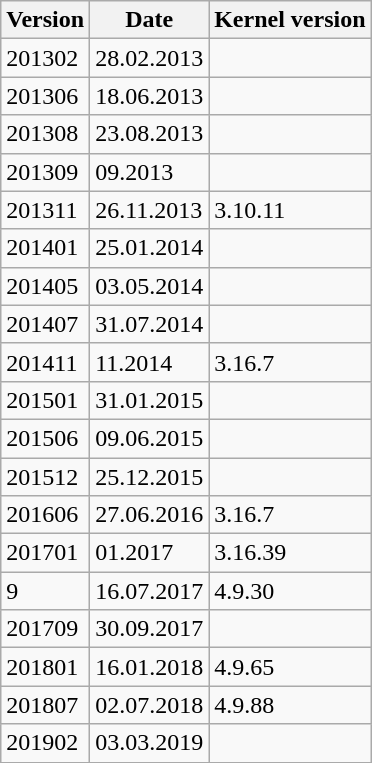<table class="wikitable sortable">
<tr>
<th>Version</th>
<th>Date</th>
<th>Kernel version</th>
</tr>
<tr>
<td>201302</td>
<td>28.02.2013</td>
<td></td>
</tr>
<tr>
<td>201306</td>
<td>18.06.2013</td>
<td></td>
</tr>
<tr>
<td>201308</td>
<td>23.08.2013</td>
<td></td>
</tr>
<tr>
<td>201309</td>
<td>09.2013</td>
<td></td>
</tr>
<tr>
<td>201311</td>
<td>26.11.2013</td>
<td>3.10.11</td>
</tr>
<tr>
<td>201401</td>
<td>25.01.2014</td>
<td></td>
</tr>
<tr>
<td>201405</td>
<td>03.05.2014</td>
<td></td>
</tr>
<tr>
<td>201407</td>
<td>31.07.2014</td>
<td></td>
</tr>
<tr>
<td>201411</td>
<td>11.2014</td>
<td>3.16.7</td>
</tr>
<tr>
<td>201501</td>
<td>31.01.2015</td>
<td></td>
</tr>
<tr>
<td>201506</td>
<td>09.06.2015</td>
<td></td>
</tr>
<tr>
<td>201512</td>
<td>25.12.2015</td>
<td></td>
</tr>
<tr>
<td>201606</td>
<td>27.06.2016</td>
<td>3.16.7</td>
</tr>
<tr>
<td>201701</td>
<td>01.2017</td>
<td>3.16.39</td>
</tr>
<tr>
<td>9</td>
<td>16.07.2017</td>
<td>4.9.30</td>
</tr>
<tr>
<td>201709</td>
<td>30.09.2017</td>
<td></td>
</tr>
<tr>
<td>201801</td>
<td>16.01.2018</td>
<td>4.9.65</td>
</tr>
<tr>
<td>201807</td>
<td>02.07.2018</td>
<td>4.9.88</td>
</tr>
<tr>
<td>201902</td>
<td>03.03.2019</td>
<td></td>
</tr>
</table>
